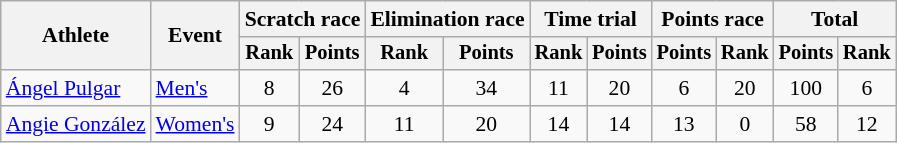<table class=wikitable style="font-size:90%;">
<tr>
<th rowspan=2>Athlete</th>
<th rowspan=2>Event</th>
<th colspan=2>Scratch race</th>
<th colspan=2>Elimination race</th>
<th colspan=2>Time trial</th>
<th colspan=2>Points race</th>
<th colspan=2>Total</th>
</tr>
<tr style="font-size:95%">
<th>Rank</th>
<th>Points</th>
<th>Rank</th>
<th>Points</th>
<th>Rank</th>
<th>Points</th>
<th>Points</th>
<th>Rank</th>
<th>Points</th>
<th>Rank</th>
</tr>
<tr align=center>
<td align=left><a href='#'>Ángel Pulgar</a></td>
<td align=left><a href='#'>Men's</a></td>
<td>8</td>
<td>26</td>
<td>4</td>
<td>34</td>
<td>11</td>
<td>20</td>
<td>6</td>
<td>20</td>
<td>100</td>
<td>6</td>
</tr>
<tr align=center>
<td align=left><a href='#'>Angie González</a></td>
<td align=left><a href='#'>Women's</a></td>
<td>9</td>
<td>24</td>
<td>11</td>
<td>20</td>
<td>14</td>
<td>14</td>
<td>13</td>
<td>0</td>
<td>58</td>
<td>12</td>
</tr>
</table>
